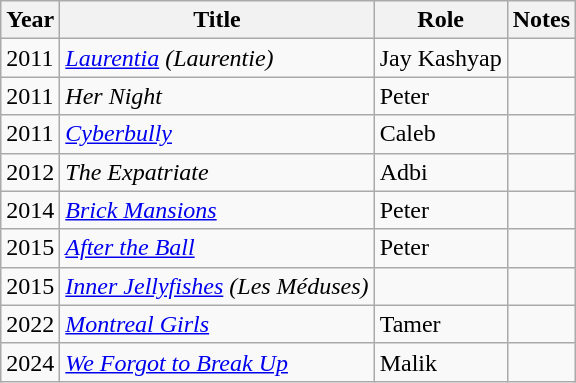<table class="wikitable sortable">
<tr>
<th>Year</th>
<th>Title</th>
<th>Role</th>
<th>Notes</th>
</tr>
<tr>
<td>2011</td>
<td><em><a href='#'>Laurentia</a> (Laurentie)</em></td>
<td>Jay Kashyap</td>
<td></td>
</tr>
<tr>
<td>2011</td>
<td><em>Her Night</em></td>
<td>Peter</td>
<td></td>
</tr>
<tr>
<td>2011</td>
<td><em><a href='#'>Cyberbully</a></em></td>
<td>Caleb</td>
<td></td>
</tr>
<tr>
<td>2012</td>
<td><em>The Expatriate</em></td>
<td>Adbi</td>
<td></td>
</tr>
<tr>
<td>2014</td>
<td><em><a href='#'>Brick Mansions</a></em></td>
<td>Peter</td>
<td></td>
</tr>
<tr>
<td>2015</td>
<td><em><a href='#'>After the Ball</a></em></td>
<td>Peter</td>
<td></td>
</tr>
<tr>
<td>2015</td>
<td><em><a href='#'>Inner Jellyfishes</a> (Les Méduses)</em></td>
<td></td>
<td></td>
</tr>
<tr>
<td>2022</td>
<td><em><a href='#'>Montreal Girls</a></em></td>
<td>Tamer</td>
<td></td>
</tr>
<tr>
<td>2024</td>
<td><em><a href='#'>We Forgot to Break Up</a></em></td>
<td>Malik</td>
<td></td>
</tr>
</table>
